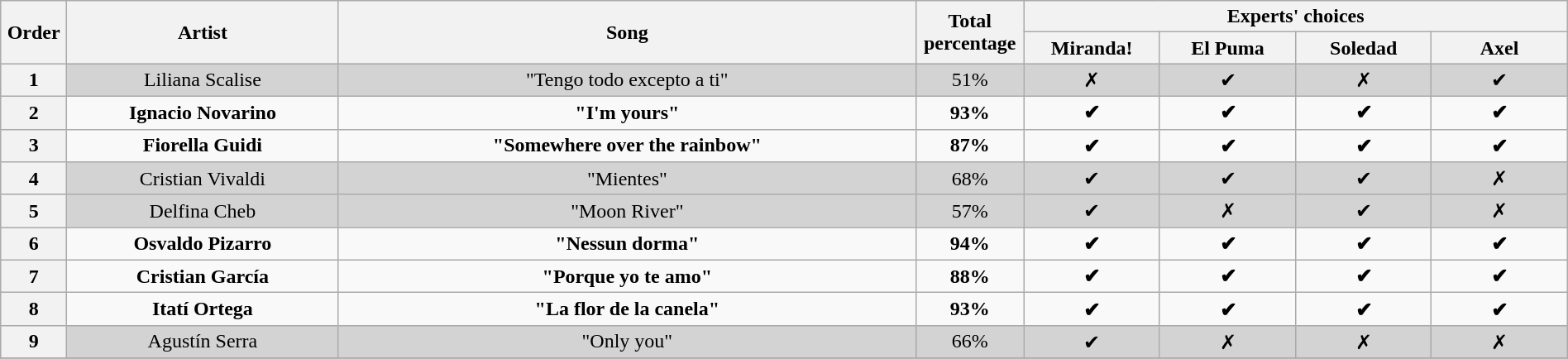<table class="wikitable" style="text-align:center; width:100%;">
<tr>
<th scope="col" rowspan="2" style="width:03%;">Order</th>
<th scope="col" rowspan="2" style="width:16%;">Artist</th>
<th scope="col" rowspan="2" style="width:34%;">Song</th>
<th scope="col" rowspan="2" style="width:05%;">Total percentage</th>
<th scope="col" colspan="4" style="width:24%;">Experts' choices</th>
</tr>
<tr>
<th style="width:08%;">Miranda!</th>
<th style="width:08%;">El Puma</th>
<th style="width:08%;">Soledad</th>
<th style="width:08%;">Axel</th>
</tr>
<tr bgcolor=lightgray>
<th>1</th>
<td>Liliana Scalise</td>
<td>"Tengo todo excepto a ti"</td>
<td>51%</td>
<td>✗</td>
<td>✔</td>
<td>✗</td>
<td>✔</td>
</tr>
<tr>
<th>2</th>
<td><strong>Ignacio Novarino</strong></td>
<td><strong>"I'm yours"</strong></td>
<td><strong>93%</strong></td>
<td><strong>✔</strong></td>
<td><strong>✔</strong></td>
<td><strong>✔</strong></td>
<td><strong>✔</strong></td>
</tr>
<tr>
<th>3</th>
<td><strong>Fiorella Guidi</strong></td>
<td><strong>"Somewhere over the rainbow"</strong></td>
<td><strong>87%</strong></td>
<td><strong>✔</strong></td>
<td><strong>✔</strong></td>
<td><strong>✔</strong></td>
<td><strong>✔</strong></td>
</tr>
<tr bgcolor=lightgray>
<th>4</th>
<td>Cristian Vivaldi</td>
<td>"Mientes"</td>
<td>68%</td>
<td>✔</td>
<td>✔</td>
<td>✔</td>
<td>✗</td>
</tr>
<tr bgcolor=lightgray>
<th>5</th>
<td>Delfina Cheb</td>
<td>"Moon River"</td>
<td>57%</td>
<td>✔</td>
<td>✗</td>
<td>✔</td>
<td>✗</td>
</tr>
<tr>
<th>6</th>
<td><strong>Osvaldo Pizarro</strong></td>
<td><strong>"Nessun dorma"</strong></td>
<td><strong>94%</strong></td>
<td><strong>✔</strong></td>
<td><strong>✔</strong></td>
<td><strong>✔</strong></td>
<td><strong>✔</strong></td>
</tr>
<tr>
<th>7</th>
<td><strong>Cristian García</strong></td>
<td><strong>"Porque yo te amo"</strong></td>
<td><strong>88%</strong></td>
<td><strong>✔</strong></td>
<td><strong>✔</strong></td>
<td><strong>✔</strong></td>
<td><strong>✔</strong></td>
</tr>
<tr>
<th>8</th>
<td><strong>Itatí Ortega</strong></td>
<td><strong>"La flor de la canela"</strong></td>
<td><strong>93%</strong></td>
<td><strong>✔</strong></td>
<td><strong>✔</strong></td>
<td><strong>✔</strong></td>
<td><strong>✔</strong></td>
</tr>
<tr bgcolor=lightgray>
<th>9</th>
<td>Agustín Serra</td>
<td>"Only you"</td>
<td>66%</td>
<td>✔</td>
<td>✗</td>
<td>✗</td>
<td>✗</td>
</tr>
<tr>
</tr>
</table>
